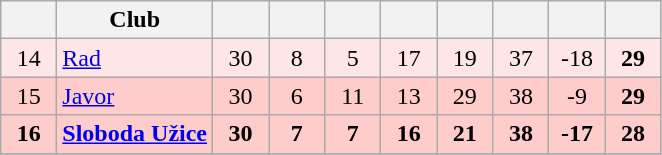<table class="wikitable" style="text-align:center">
<tr>
<th width=30></th>
<th>Club</th>
<th width=30></th>
<th width=30></th>
<th width=30></th>
<th width=30></th>
<th width=30></th>
<th width=30></th>
<th width=30></th>
<th width=30></th>
</tr>
<tr bgcolor=FFE6E6>
<td>14</td>
<td align=left><a href='#'>Rad</a></td>
<td>30</td>
<td>8</td>
<td>5</td>
<td>17</td>
<td>19</td>
<td>37</td>
<td>-18</td>
<td><strong>29</strong></td>
</tr>
<tr bgcolor=FFCCCC>
<td>15</td>
<td align=left><a href='#'>Javor</a></td>
<td>30</td>
<td>6</td>
<td>11</td>
<td>13</td>
<td>29</td>
<td>38</td>
<td>-9</td>
<td><strong>29</strong></td>
</tr>
<tr bgcolor=FFCCCC>
<td><strong>16</strong></td>
<td align=left><strong><a href='#'>Sloboda Užice</a></strong></td>
<td><strong>30</strong></td>
<td><strong>7</strong></td>
<td><strong>7</strong></td>
<td><strong>16</strong></td>
<td><strong>21</strong></td>
<td><strong>38</strong></td>
<td><strong>-17</strong></td>
<td><strong>28</strong></td>
</tr>
<tr>
</tr>
</table>
